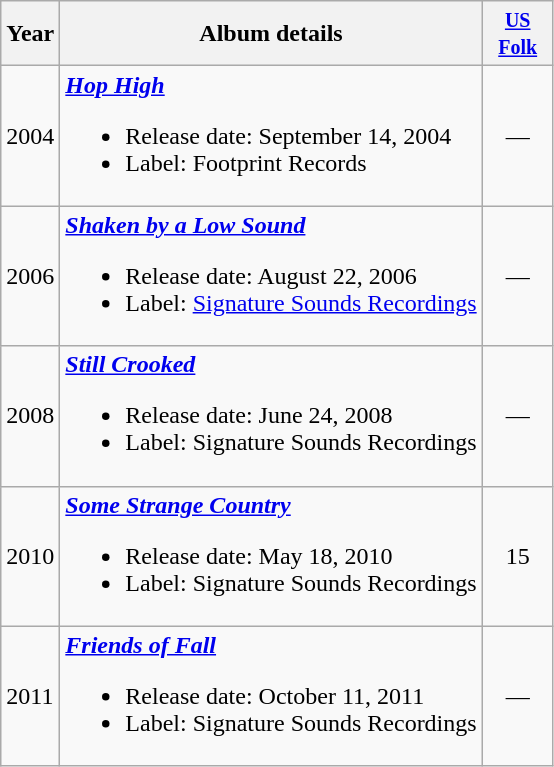<table class="wikitable">
<tr>
<th>Year</th>
<th>Album details</th>
<th style="width:40px;"><small><a href='#'>US Folk</a></small></th>
</tr>
<tr>
<td>2004</td>
<td><strong><em><a href='#'>Hop High</a></em></strong><br><ul><li>Release date: September 14, 2004</li><li>Label: Footprint Records</li></ul></td>
<td style="text-align:center;">—</td>
</tr>
<tr>
<td>2006</td>
<td><strong><em><a href='#'>Shaken by a Low Sound</a></em></strong><br><ul><li>Release date: August 22, 2006</li><li>Label: <a href='#'>Signature Sounds Recordings</a></li></ul></td>
<td style="text-align:center;">—</td>
</tr>
<tr>
<td>2008</td>
<td><strong><em><a href='#'>Still Crooked</a></em></strong><br><ul><li>Release date: June 24, 2008</li><li>Label: Signature Sounds Recordings</li></ul></td>
<td style="text-align:center;">—</td>
</tr>
<tr>
<td>2010</td>
<td><strong><em><a href='#'>Some Strange Country</a></em></strong><br><ul><li>Release date: May 18, 2010</li><li>Label: Signature Sounds Recordings</li></ul></td>
<td style="text-align:center;">15</td>
</tr>
<tr>
<td>2011</td>
<td><strong><em><a href='#'>Friends of Fall</a></em></strong><br><ul><li>Release date: October 11, 2011</li><li>Label: Signature Sounds Recordings</li></ul></td>
<td style="text-align:center;">—</td>
</tr>
</table>
